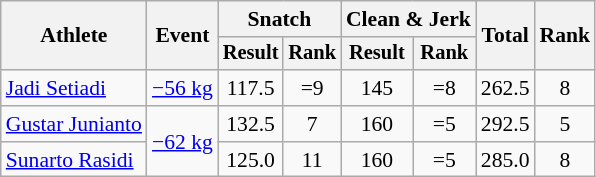<table class="wikitable" style="font-size:90%">
<tr>
<th rowspan="2">Athlete</th>
<th rowspan="2">Event</th>
<th colspan="2">Snatch</th>
<th colspan="2">Clean & Jerk</th>
<th rowspan="2">Total</th>
<th rowspan="2">Rank</th>
</tr>
<tr style="font-size:95%">
<th>Result</th>
<th>Rank</th>
<th>Result</th>
<th>Rank</th>
</tr>
<tr align=center>
<td align=left><a href='#'>Jadi Setiadi</a></td>
<td align=left><a href='#'>−56 kg</a></td>
<td>117.5</td>
<td>=9</td>
<td>145</td>
<td>=8</td>
<td>262.5</td>
<td>8</td>
</tr>
<tr align=center>
<td align=left><a href='#'>Gustar Junianto</a></td>
<td align=left rowspan=2><a href='#'>−62 kg</a></td>
<td>132.5</td>
<td>7</td>
<td>160</td>
<td>=5</td>
<td>292.5</td>
<td>5</td>
</tr>
<tr align=center>
<td align=left><a href='#'>Sunarto Rasidi</a></td>
<td>125.0</td>
<td>11</td>
<td>160</td>
<td>=5</td>
<td>285.0</td>
<td>8</td>
</tr>
</table>
